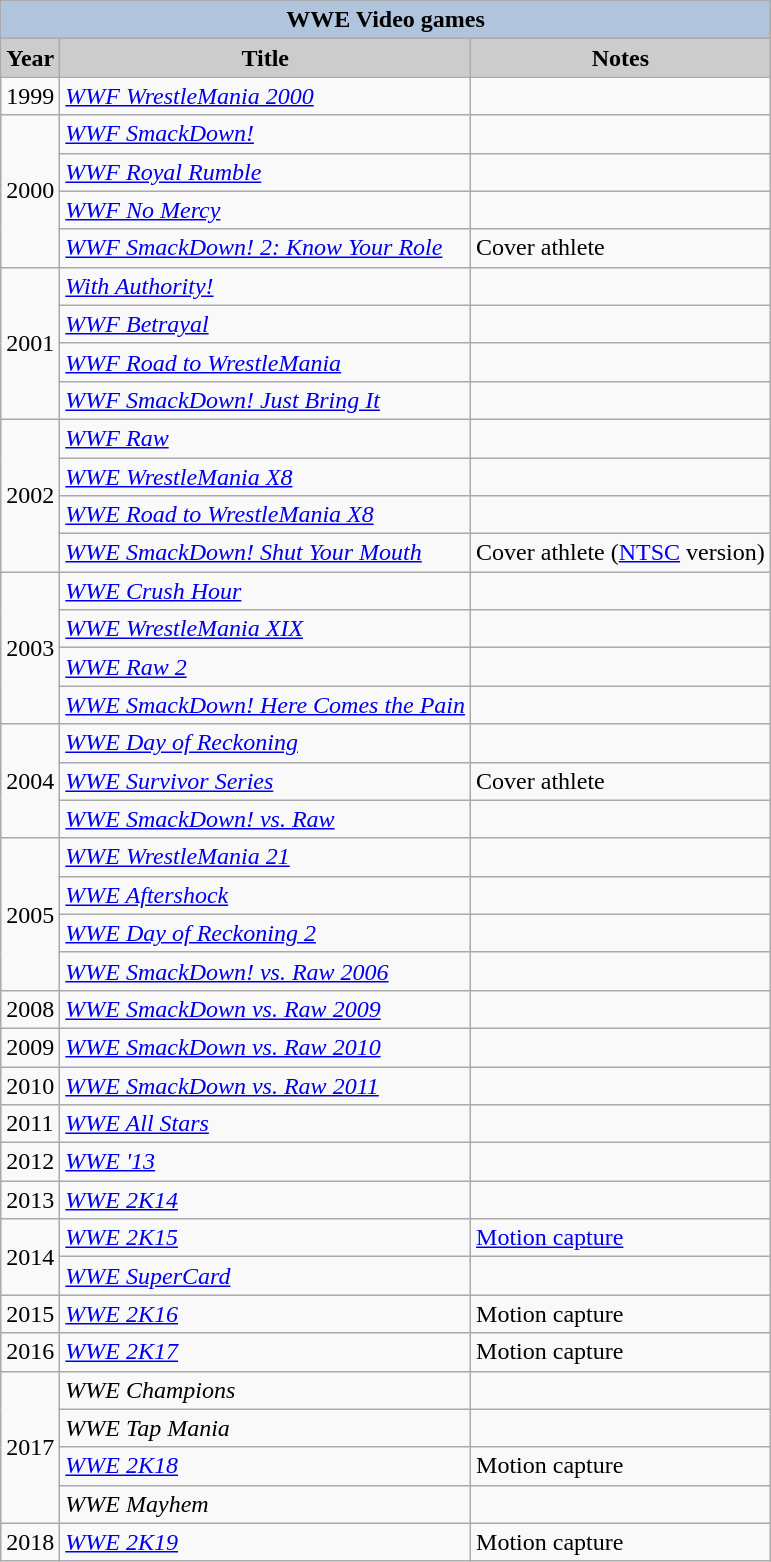<table class="wikitable sortable">
<tr style="text-align:center;">
<th colspan=4 style="background:#B0C4DE;">WWE Video games</th>
</tr>
<tr style="text-align:center;">
<th style="background:#ccc;">Year</th>
<th style="background:#ccc;">Title</th>
<th style="background:#ccc;">Notes</th>
</tr>
<tr>
<td>1999</td>
<td><em><a href='#'>WWF WrestleMania 2000</a></em></td>
<td></td>
</tr>
<tr>
<td rowspan="4">2000</td>
<td><em><a href='#'>WWF SmackDown!</a></em></td>
<td></td>
</tr>
<tr>
<td><em><a href='#'>WWF Royal Rumble</a></em></td>
<td></td>
</tr>
<tr>
<td><em><a href='#'>WWF No Mercy</a></em></td>
<td></td>
</tr>
<tr>
<td><em><a href='#'>WWF SmackDown! 2: Know Your Role</a></em></td>
<td>Cover athlete</td>
</tr>
<tr>
<td rowspan="4">2001</td>
<td><em><a href='#'>With Authority!</a></em></td>
<td></td>
</tr>
<tr>
<td><em><a href='#'>WWF Betrayal</a></em></td>
<td></td>
</tr>
<tr>
<td><em><a href='#'>WWF Road to WrestleMania</a></em></td>
<td></td>
</tr>
<tr>
<td><em><a href='#'>WWF SmackDown! Just Bring It</a></em></td>
<td></td>
</tr>
<tr>
<td rowspan="4">2002</td>
<td><em><a href='#'>WWF Raw</a></em></td>
<td></td>
</tr>
<tr>
<td><em><a href='#'>WWE WrestleMania X8</a></em></td>
<td></td>
</tr>
<tr>
<td><em><a href='#'>WWE Road to WrestleMania X8</a></em></td>
<td></td>
</tr>
<tr>
<td><em><a href='#'>WWE SmackDown! Shut Your Mouth</a></em></td>
<td>Cover athlete (<a href='#'>NTSC</a> version)</td>
</tr>
<tr>
<td rowspan="4">2003</td>
<td><em><a href='#'>WWE Crush Hour</a></em></td>
<td></td>
</tr>
<tr>
<td><em><a href='#'>WWE WrestleMania XIX</a></em></td>
<td></td>
</tr>
<tr>
<td><em><a href='#'>WWE Raw 2</a></em></td>
<td></td>
</tr>
<tr>
<td><em><a href='#'>WWE SmackDown! Here Comes the Pain</a></em></td>
<td></td>
</tr>
<tr>
<td rowspan="3">2004</td>
<td><em><a href='#'>WWE Day of Reckoning</a></em></td>
<td></td>
</tr>
<tr>
<td><em><a href='#'>WWE Survivor Series</a></em></td>
<td>Cover athlete</td>
</tr>
<tr>
<td><em><a href='#'>WWE SmackDown! vs. Raw</a></em></td>
<td></td>
</tr>
<tr>
<td rowspan="4">2005</td>
<td><em><a href='#'>WWE WrestleMania 21</a></em></td>
<td></td>
</tr>
<tr>
<td><em><a href='#'>WWE Aftershock</a></em></td>
<td></td>
</tr>
<tr>
<td><em><a href='#'>WWE Day of Reckoning 2</a></em></td>
<td></td>
</tr>
<tr>
<td><em><a href='#'>WWE SmackDown! vs. Raw 2006</a></em></td>
<td></td>
</tr>
<tr>
<td>2008</td>
<td><em><a href='#'>WWE SmackDown vs. Raw 2009</a></em></td>
<td></td>
</tr>
<tr>
<td>2009</td>
<td><em><a href='#'>WWE SmackDown vs. Raw 2010</a></em></td>
<td></td>
</tr>
<tr>
<td>2010</td>
<td><em><a href='#'>WWE SmackDown vs. Raw 2011</a></em></td>
<td></td>
</tr>
<tr>
<td>2011</td>
<td><em><a href='#'>WWE All Stars</a></em></td>
<td></td>
</tr>
<tr>
<td>2012</td>
<td><em><a href='#'>WWE '13</a></em></td>
<td></td>
</tr>
<tr>
<td>2013</td>
<td><em><a href='#'>WWE 2K14</a></em></td>
<td></td>
</tr>
<tr>
<td rowspan="2">2014</td>
<td><em><a href='#'>WWE 2K15</a></em></td>
<td><a href='#'>Motion capture</a></td>
</tr>
<tr>
<td><em><a href='#'>WWE SuperCard</a></em></td>
<td></td>
</tr>
<tr>
<td>2015</td>
<td><em><a href='#'>WWE 2K16</a></em></td>
<td>Motion capture</td>
</tr>
<tr>
<td>2016</td>
<td><em><a href='#'>WWE 2K17</a></em></td>
<td>Motion capture</td>
</tr>
<tr>
<td rowspan="4">2017</td>
<td><em>WWE Champions</em></td>
<td></td>
</tr>
<tr>
<td><em>WWE Tap Mania</em></td>
<td></td>
</tr>
<tr>
<td><em><a href='#'>WWE 2K18</a></em></td>
<td>Motion capture</td>
</tr>
<tr>
<td><em>WWE Mayhem</em></td>
<td></td>
</tr>
<tr>
<td>2018</td>
<td><em><a href='#'>WWE 2K19</a></em></td>
<td>Motion capture</td>
</tr>
</table>
